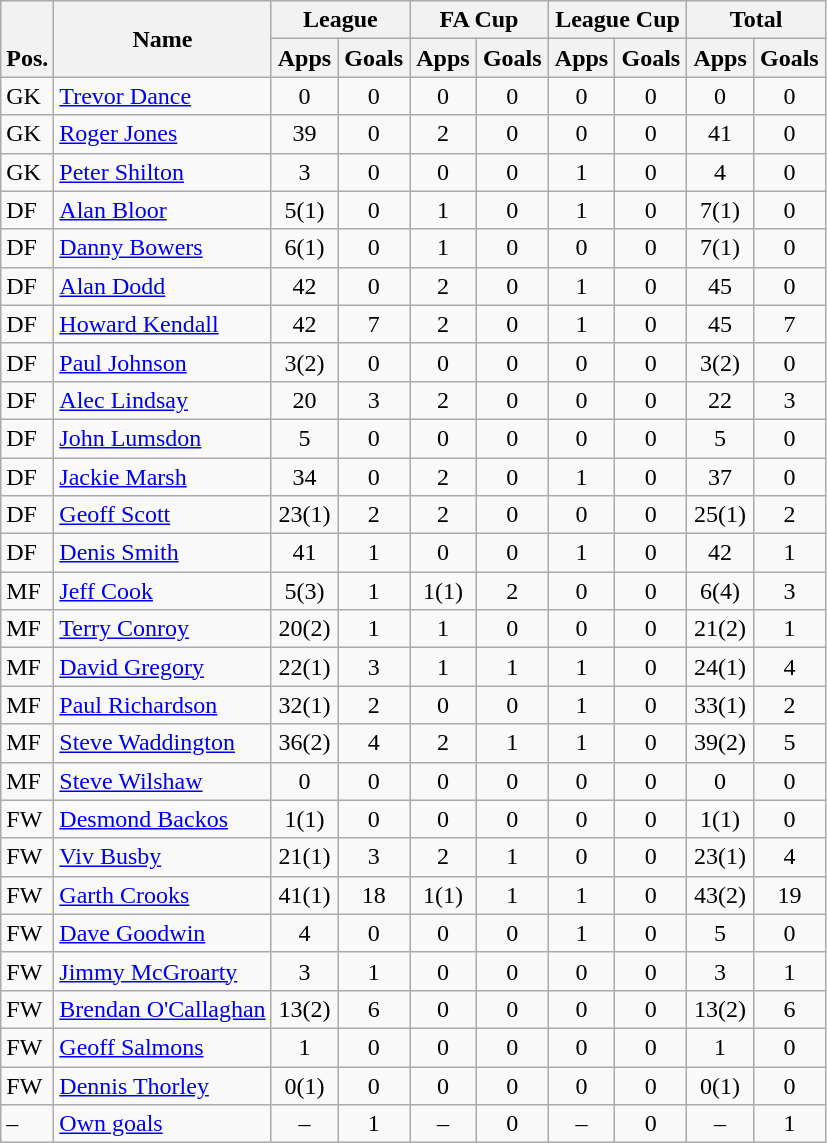<table class="wikitable" style="text-align:center">
<tr>
<th rowspan="2" valign="bottom">Pos.</th>
<th rowspan="2">Name</th>
<th colspan="2" width="85">League</th>
<th colspan="2" width="85">FA Cup</th>
<th colspan="2" width="85">League Cup</th>
<th colspan="2" width="85">Total</th>
</tr>
<tr>
<th>Apps</th>
<th>Goals</th>
<th>Apps</th>
<th>Goals</th>
<th>Apps</th>
<th>Goals</th>
<th>Apps</th>
<th>Goals</th>
</tr>
<tr>
<td align="left">GK</td>
<td align="left"> <a href='#'>Trevor Dance</a></td>
<td>0</td>
<td>0</td>
<td>0</td>
<td>0</td>
<td>0</td>
<td>0</td>
<td>0</td>
<td>0</td>
</tr>
<tr>
<td align="left">GK</td>
<td align="left"> <a href='#'>Roger Jones</a></td>
<td>39</td>
<td>0</td>
<td>2</td>
<td>0</td>
<td>0</td>
<td>0</td>
<td>41</td>
<td>0</td>
</tr>
<tr>
<td align="left">GK</td>
<td align="left"> <a href='#'>Peter Shilton</a></td>
<td>3</td>
<td>0</td>
<td>0</td>
<td>0</td>
<td>1</td>
<td>0</td>
<td>4</td>
<td>0</td>
</tr>
<tr>
<td align="left">DF</td>
<td align="left"> <a href='#'>Alan Bloor</a></td>
<td>5(1)</td>
<td>0</td>
<td>1</td>
<td>0</td>
<td>1</td>
<td>0</td>
<td>7(1)</td>
<td>0</td>
</tr>
<tr>
<td align="left">DF</td>
<td align="left"> <a href='#'>Danny Bowers</a></td>
<td>6(1)</td>
<td>0</td>
<td>1</td>
<td>0</td>
<td>0</td>
<td>0</td>
<td>7(1)</td>
<td>0</td>
</tr>
<tr>
<td align="left">DF</td>
<td align="left"> <a href='#'>Alan Dodd</a></td>
<td>42</td>
<td>0</td>
<td>2</td>
<td>0</td>
<td>1</td>
<td>0</td>
<td>45</td>
<td>0</td>
</tr>
<tr>
<td align="left">DF</td>
<td align="left"> <a href='#'>Howard Kendall</a></td>
<td>42</td>
<td>7</td>
<td>2</td>
<td>0</td>
<td>1</td>
<td>0</td>
<td>45</td>
<td>7</td>
</tr>
<tr>
<td align="left">DF</td>
<td align="left"> <a href='#'>Paul Johnson</a></td>
<td>3(2)</td>
<td>0</td>
<td>0</td>
<td>0</td>
<td>0</td>
<td>0</td>
<td>3(2)</td>
<td>0</td>
</tr>
<tr>
<td align="left">DF</td>
<td align="left"> <a href='#'>Alec Lindsay</a></td>
<td>20</td>
<td>3</td>
<td>2</td>
<td>0</td>
<td>0</td>
<td>0</td>
<td>22</td>
<td>3</td>
</tr>
<tr>
<td align="left">DF</td>
<td align="left"> <a href='#'>John Lumsdon</a></td>
<td>5</td>
<td>0</td>
<td>0</td>
<td>0</td>
<td>0</td>
<td>0</td>
<td>5</td>
<td>0</td>
</tr>
<tr>
<td align="left">DF</td>
<td align="left"> <a href='#'>Jackie Marsh</a></td>
<td>34</td>
<td>0</td>
<td>2</td>
<td>0</td>
<td>1</td>
<td>0</td>
<td>37</td>
<td>0</td>
</tr>
<tr>
<td align="left">DF</td>
<td align="left"> <a href='#'>Geoff Scott</a></td>
<td>23(1)</td>
<td>2</td>
<td>2</td>
<td>0</td>
<td>0</td>
<td>0</td>
<td>25(1)</td>
<td>2</td>
</tr>
<tr>
<td align="left">DF</td>
<td align="left"> <a href='#'>Denis Smith</a></td>
<td>41</td>
<td>1</td>
<td>0</td>
<td>0</td>
<td>1</td>
<td>0</td>
<td>42</td>
<td>1</td>
</tr>
<tr>
<td align="left">MF</td>
<td align="left"> <a href='#'>Jeff Cook</a></td>
<td>5(3)</td>
<td>1</td>
<td>1(1)</td>
<td>2</td>
<td>0</td>
<td>0</td>
<td>6(4)</td>
<td>3</td>
</tr>
<tr>
<td align="left">MF</td>
<td align="left"> <a href='#'>Terry Conroy</a></td>
<td>20(2)</td>
<td>1</td>
<td>1</td>
<td>0</td>
<td>0</td>
<td>0</td>
<td>21(2)</td>
<td>1</td>
</tr>
<tr>
<td align="left">MF</td>
<td align="left"> <a href='#'>David Gregory</a></td>
<td>22(1)</td>
<td>3</td>
<td>1</td>
<td>1</td>
<td>1</td>
<td>0</td>
<td>24(1)</td>
<td>4</td>
</tr>
<tr>
<td align="left">MF</td>
<td align="left"> <a href='#'>Paul Richardson</a></td>
<td>32(1)</td>
<td>2</td>
<td>0</td>
<td>0</td>
<td>1</td>
<td>0</td>
<td>33(1)</td>
<td>2</td>
</tr>
<tr>
<td align="left">MF</td>
<td align="left"> <a href='#'>Steve Waddington</a></td>
<td>36(2)</td>
<td>4</td>
<td>2</td>
<td>1</td>
<td>1</td>
<td>0</td>
<td>39(2)</td>
<td>5</td>
</tr>
<tr>
<td align="left">MF</td>
<td align="left"> <a href='#'>Steve Wilshaw</a></td>
<td>0</td>
<td>0</td>
<td>0</td>
<td>0</td>
<td>0</td>
<td>0</td>
<td>0</td>
<td>0</td>
</tr>
<tr>
<td align="left">FW</td>
<td align="left"> <a href='#'>Desmond Backos</a></td>
<td>1(1)</td>
<td>0</td>
<td>0</td>
<td>0</td>
<td>0</td>
<td>0</td>
<td>1(1)</td>
<td>0</td>
</tr>
<tr>
<td align="left">FW</td>
<td align="left"> <a href='#'>Viv Busby</a></td>
<td>21(1)</td>
<td>3</td>
<td>2</td>
<td>1</td>
<td>0</td>
<td>0</td>
<td>23(1)</td>
<td>4</td>
</tr>
<tr>
<td align="left">FW</td>
<td align="left"> <a href='#'>Garth Crooks</a></td>
<td>41(1)</td>
<td>18</td>
<td>1(1)</td>
<td>1</td>
<td>1</td>
<td>0</td>
<td>43(2)</td>
<td>19</td>
</tr>
<tr>
<td align="left">FW</td>
<td align="left"> <a href='#'>Dave Goodwin</a></td>
<td>4</td>
<td>0</td>
<td>0</td>
<td>0</td>
<td>1</td>
<td>0</td>
<td>5</td>
<td>0</td>
</tr>
<tr>
<td align="left">FW</td>
<td align="left"> <a href='#'>Jimmy McGroarty</a></td>
<td>3</td>
<td>1</td>
<td>0</td>
<td>0</td>
<td>0</td>
<td>0</td>
<td>3</td>
<td>1</td>
</tr>
<tr>
<td align="left">FW</td>
<td align="left"> <a href='#'>Brendan O'Callaghan</a></td>
<td>13(2)</td>
<td>6</td>
<td>0</td>
<td>0</td>
<td>0</td>
<td>0</td>
<td>13(2)</td>
<td>6</td>
</tr>
<tr>
<td align="left">FW</td>
<td align="left"> <a href='#'>Geoff Salmons</a></td>
<td>1</td>
<td>0</td>
<td>0</td>
<td>0</td>
<td>0</td>
<td>0</td>
<td>1</td>
<td>0</td>
</tr>
<tr>
<td align="left">FW</td>
<td align="left"> <a href='#'>Dennis Thorley</a></td>
<td>0(1)</td>
<td>0</td>
<td>0</td>
<td>0</td>
<td>0</td>
<td>0</td>
<td>0(1)</td>
<td>0</td>
</tr>
<tr>
<td align="left">–</td>
<td align="left"><a href='#'>Own goals</a></td>
<td>–</td>
<td>1</td>
<td>–</td>
<td>0</td>
<td>–</td>
<td>0</td>
<td>–</td>
<td>1</td>
</tr>
</table>
